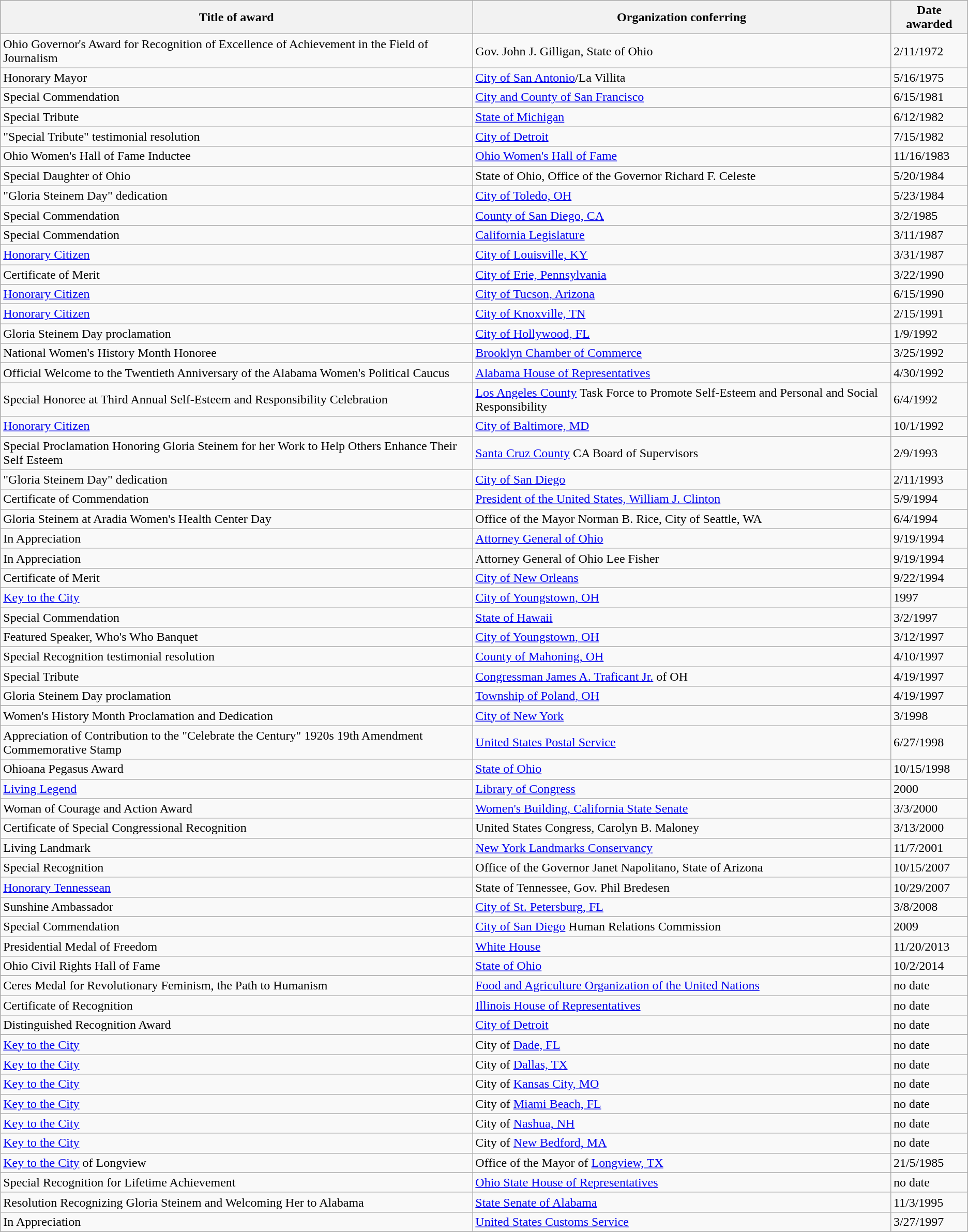<table class="wikitable">
<tr>
<th>Title of award</th>
<th>Organization conferring</th>
<th>Date awarded</th>
</tr>
<tr>
<td>Ohio Governor's Award for Recognition of Excellence of Achievement in the Field of Journalism</td>
<td>Gov. John J. Gilligan, State of Ohio</td>
<td>2/11/1972</td>
</tr>
<tr>
<td>Honorary Mayor</td>
<td><a href='#'>City of San Antonio</a>/La Villita</td>
<td>5/16/1975</td>
</tr>
<tr>
<td>Special Commendation</td>
<td><a href='#'>City and County of San Francisco</a></td>
<td>6/15/1981</td>
</tr>
<tr>
<td>Special Tribute</td>
<td><a href='#'>State of Michigan</a></td>
<td>6/12/1982</td>
</tr>
<tr>
<td>"Special Tribute" testimonial resolution</td>
<td><a href='#'>City of Detroit</a></td>
<td>7/15/1982</td>
</tr>
<tr>
<td>Ohio Women's Hall of Fame Inductee</td>
<td><a href='#'>Ohio Women's Hall of Fame</a></td>
<td>11/16/1983</td>
</tr>
<tr>
<td>Special Daughter of Ohio</td>
<td>State of Ohio, Office of the Governor Richard F. Celeste</td>
<td>5/20/1984</td>
</tr>
<tr>
<td>"Gloria Steinem Day" dedication</td>
<td><a href='#'>City of Toledo, OH</a></td>
<td>5/23/1984</td>
</tr>
<tr>
<td>Special Commendation</td>
<td><a href='#'>County of San Diego, CA</a></td>
<td>3/2/1985</td>
</tr>
<tr>
<td>Special Commendation</td>
<td><a href='#'>California Legislature</a></td>
<td>3/11/1987</td>
</tr>
<tr>
<td><a href='#'>Honorary Citizen</a></td>
<td><a href='#'>City of Louisville, KY</a></td>
<td>3/31/1987</td>
</tr>
<tr>
<td>Certificate of Merit</td>
<td><a href='#'>City of Erie, Pennsylvania</a></td>
<td>3/22/1990</td>
</tr>
<tr>
<td><a href='#'>Honorary Citizen</a></td>
<td><a href='#'>City of Tucson, Arizona</a></td>
<td>6/15/1990</td>
</tr>
<tr>
<td><a href='#'>Honorary Citizen</a></td>
<td><a href='#'>City of Knoxville, TN</a></td>
<td>2/15/1991</td>
</tr>
<tr>
<td>Gloria Steinem Day proclamation</td>
<td><a href='#'>City of Hollywood, FL</a></td>
<td>1/9/1992</td>
</tr>
<tr>
<td>National Women's History Month Honoree</td>
<td><a href='#'>Brooklyn Chamber of Commerce</a></td>
<td>3/25/1992</td>
</tr>
<tr>
<td>Official Welcome to the Twentieth Anniversary of the Alabama Women's Political Caucus</td>
<td><a href='#'>Alabama House of Representatives</a></td>
<td>4/30/1992</td>
</tr>
<tr>
<td>Special Honoree at Third Annual Self-Esteem and Responsibility Celebration</td>
<td><a href='#'>Los Angeles County</a> Task Force to Promote Self-Esteem and Personal and Social Responsibility</td>
<td>6/4/1992</td>
</tr>
<tr>
<td><a href='#'>Honorary Citizen</a></td>
<td><a href='#'>City of Baltimore, MD</a></td>
<td>10/1/1992</td>
</tr>
<tr>
<td>Special Proclamation Honoring Gloria Steinem for her Work to Help Others Enhance Their Self Esteem</td>
<td><a href='#'>Santa Cruz County</a> CA Board of Supervisors</td>
<td>2/9/1993</td>
</tr>
<tr>
<td>"Gloria Steinem Day" dedication</td>
<td><a href='#'>City of San Diego</a></td>
<td>2/11/1993</td>
</tr>
<tr>
<td>Certificate of Commendation</td>
<td><a href='#'>President of the United States, William J. Clinton</a></td>
<td>5/9/1994</td>
</tr>
<tr>
<td>Gloria Steinem at Aradia Women's Health Center Day</td>
<td>Office of the Mayor Norman B. Rice, City of Seattle, WA</td>
<td>6/4/1994</td>
</tr>
<tr>
<td>In Appreciation</td>
<td><a href='#'>Attorney General of Ohio</a></td>
<td>9/19/1994</td>
</tr>
<tr>
<td>In Appreciation</td>
<td>Attorney General of Ohio Lee Fisher</td>
<td>9/19/1994</td>
</tr>
<tr>
<td>Certificate of Merit</td>
<td><a href='#'>City of New Orleans</a></td>
<td>9/22/1994</td>
</tr>
<tr>
<td><a href='#'>Key to the City</a></td>
<td><a href='#'>City of Youngstown, OH</a></td>
<td>1997</td>
</tr>
<tr>
<td>Special Commendation</td>
<td><a href='#'>State of Hawaii</a></td>
<td>3/2/1997</td>
</tr>
<tr>
<td>Featured Speaker, Who's Who Banquet</td>
<td><a href='#'>City of Youngstown, OH</a></td>
<td>3/12/1997</td>
</tr>
<tr>
<td>Special Recognition testimonial resolution</td>
<td><a href='#'>County of Mahoning, OH</a></td>
<td>4/10/1997</td>
</tr>
<tr>
<td>Special Tribute</td>
<td><a href='#'>Congressman James A. Traficant Jr.</a> of OH</td>
<td>4/19/1997</td>
</tr>
<tr>
<td>Gloria Steinem Day proclamation</td>
<td><a href='#'>Township of Poland, OH</a></td>
<td>4/19/1997</td>
</tr>
<tr>
<td>Women's History Month Proclamation and Dedication</td>
<td><a href='#'>City of New York</a></td>
<td>3/1998</td>
</tr>
<tr>
<td>Appreciation of Contribution to the "Celebrate the Century" 1920s 19th Amendment Commemorative Stamp</td>
<td><a href='#'>United States Postal Service</a></td>
<td>6/27/1998</td>
</tr>
<tr>
<td>Ohioana Pegasus Award</td>
<td><a href='#'>State of Ohio</a></td>
<td>10/15/1998</td>
</tr>
<tr>
<td><a href='#'>Living Legend</a></td>
<td><a href='#'>Library of Congress</a></td>
<td>2000</td>
</tr>
<tr>
<td>Woman of Courage and Action Award</td>
<td><a href='#'>Women's Building, California State Senate</a></td>
<td>3/3/2000</td>
</tr>
<tr>
<td>Certificate of Special Congressional Recognition</td>
<td>United States Congress, Carolyn B. Maloney</td>
<td>3/13/2000</td>
</tr>
<tr>
<td>Living Landmark</td>
<td><a href='#'>New York Landmarks Conservancy</a></td>
<td>11/7/2001</td>
</tr>
<tr>
<td>Special Recognition</td>
<td>Office of the Governor Janet Napolitano, State of Arizona</td>
<td>10/15/2007</td>
</tr>
<tr>
<td><a href='#'>Honorary Tennessean</a></td>
<td>State of Tennessee, Gov. Phil Bredesen</td>
<td>10/29/2007</td>
</tr>
<tr>
<td>Sunshine Ambassador</td>
<td><a href='#'>City of St. Petersburg, FL</a></td>
<td>3/8/2008</td>
</tr>
<tr>
<td>Special Commendation</td>
<td><a href='#'>City of San Diego</a> Human Relations Commission</td>
<td>2009</td>
</tr>
<tr>
<td>Presidential Medal of Freedom</td>
<td><a href='#'>White House</a></td>
<td>11/20/2013</td>
</tr>
<tr>
<td>Ohio Civil Rights Hall of Fame</td>
<td><a href='#'>State of Ohio</a></td>
<td>10/2/2014</td>
</tr>
<tr>
<td>Ceres Medal for Revolutionary Feminism, the Path to Humanism</td>
<td><a href='#'>Food and Agriculture Organization of the United Nations</a></td>
<td>no date</td>
</tr>
<tr>
<td>Certificate of Recognition</td>
<td><a href='#'>Illinois House of Representatives</a></td>
<td>no date</td>
</tr>
<tr>
<td>Distinguished Recognition Award</td>
<td><a href='#'>City of Detroit</a></td>
<td>no date</td>
</tr>
<tr>
<td><a href='#'>Key to the City</a></td>
<td>City of <a href='#'>Dade, FL</a></td>
<td>no date</td>
</tr>
<tr>
<td><a href='#'>Key to the City</a></td>
<td>City of <a href='#'>Dallas, TX</a></td>
<td>no date</td>
</tr>
<tr>
<td><a href='#'>Key to the City</a></td>
<td>City of <a href='#'>Kansas City, MO</a></td>
<td>no date</td>
</tr>
<tr>
<td><a href='#'>Key to the City</a></td>
<td>City of <a href='#'>Miami Beach, FL</a></td>
<td>no date</td>
</tr>
<tr>
<td><a href='#'>Key to the City</a></td>
<td>City of <a href='#'>Nashua, NH</a></td>
<td>no date</td>
</tr>
<tr>
<td><a href='#'>Key to the City</a></td>
<td>City of <a href='#'>New Bedford, MA</a></td>
<td>no date</td>
</tr>
<tr>
<td><a href='#'>Key to the City</a> of Longview</td>
<td>Office of the Mayor of <a href='#'>Longview, TX</a></td>
<td>21/5/1985</td>
</tr>
<tr>
<td>Special Recognition for Lifetime Achievement</td>
<td><a href='#'>Ohio State House of Representatives</a></td>
<td>no date</td>
</tr>
<tr>
<td>Resolution Recognizing Gloria Steinem and Welcoming Her to Alabama</td>
<td><a href='#'>State Senate of Alabama</a></td>
<td>11/3/1995</td>
</tr>
<tr>
<td>In Appreciation</td>
<td><a href='#'>United States Customs Service</a></td>
<td>3/27/1997</td>
</tr>
</table>
